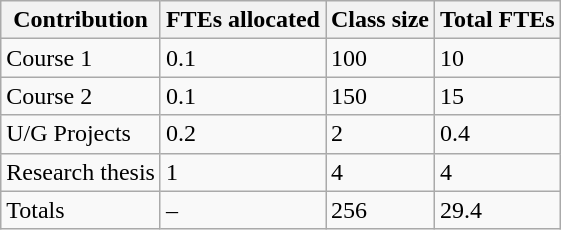<table class="wikitable">
<tr>
<th>Contribution</th>
<th>FTEs allocated</th>
<th>Class size</th>
<th>Total FTEs</th>
</tr>
<tr>
<td>Course 1</td>
<td>0.1</td>
<td>100</td>
<td>10</td>
</tr>
<tr>
<td>Course 2</td>
<td>0.1</td>
<td>150</td>
<td>15</td>
</tr>
<tr>
<td>U/G Projects</td>
<td>0.2</td>
<td>2</td>
<td>0.4</td>
</tr>
<tr>
<td>Research thesis</td>
<td>1</td>
<td>4</td>
<td>4</td>
</tr>
<tr>
<td>Totals</td>
<td>–</td>
<td>256</td>
<td>29.4</td>
</tr>
</table>
